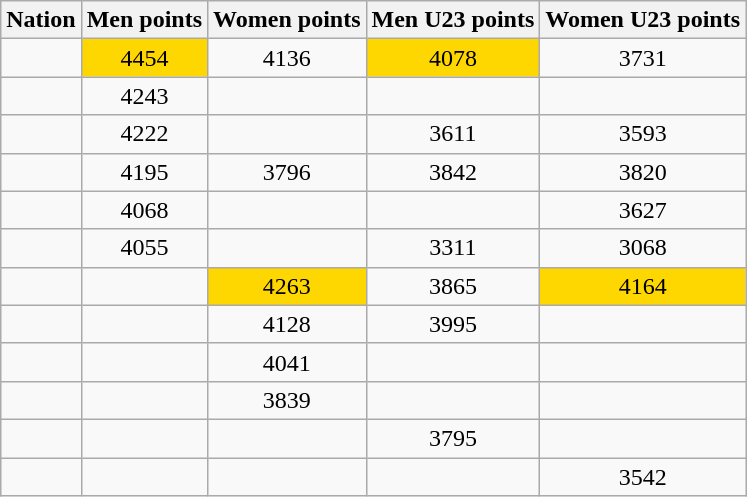<table class="wikitable sortable" style="text-align:center">
<tr>
<th>Nation</th>
<th>Men points</th>
<th>Women points</th>
<th>Men U23 points</th>
<th>Women U23 points</th>
</tr>
<tr>
<td align=left></td>
<td bgcolor=gold>4454</td>
<td>4136</td>
<td bgcolor=gold>4078</td>
<td>3731</td>
</tr>
<tr>
<td align=left></td>
<td>4243</td>
<td></td>
<td></td>
<td></td>
</tr>
<tr>
<td align=left></td>
<td>4222</td>
<td></td>
<td>3611</td>
<td>3593</td>
</tr>
<tr>
<td align=left></td>
<td>4195</td>
<td>3796</td>
<td>3842</td>
<td>3820</td>
</tr>
<tr>
<td align=left></td>
<td>4068</td>
<td></td>
<td></td>
<td>3627</td>
</tr>
<tr>
<td align=left></td>
<td>4055</td>
<td></td>
<td>3311</td>
<td>3068</td>
</tr>
<tr>
<td align=left></td>
<td></td>
<td bgcolor=gold>4263</td>
<td>3865</td>
<td bgcolor=gold>4164</td>
</tr>
<tr>
<td align=left></td>
<td></td>
<td>4128</td>
<td>3995</td>
<td></td>
</tr>
<tr>
<td align=left></td>
<td></td>
<td>4041</td>
<td></td>
<td></td>
</tr>
<tr>
<td align=left></td>
<td></td>
<td>3839</td>
<td></td>
<td></td>
</tr>
<tr>
<td align=left></td>
<td></td>
<td></td>
<td>3795</td>
<td></td>
</tr>
<tr>
<td align=left></td>
<td></td>
<td></td>
<td></td>
<td>3542</td>
</tr>
</table>
